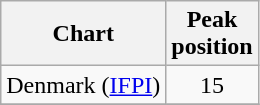<table class="wikitable sortable">
<tr>
<th align="left">Chart</th>
<th align="left">Peak<br>position</th>
</tr>
<tr>
<td>Denmark (<a href='#'>IFPI</a>)</td>
<td align="center">15</td>
</tr>
<tr>
</tr>
</table>
